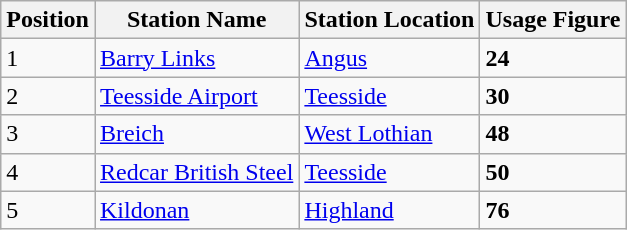<table class="wikitable mw-collapsible">
<tr>
<th>Position</th>
<th>Station Name</th>
<th>Station Location</th>
<th>Usage Figure</th>
</tr>
<tr>
<td>1</td>
<td><a href='#'>Barry Links</a></td>
<td><a href='#'>Angus</a></td>
<td><strong>24</strong></td>
</tr>
<tr>
<td>2</td>
<td><a href='#'>Teesside Airport</a></td>
<td><a href='#'>Teesside</a></td>
<td><strong>30</strong></td>
</tr>
<tr>
<td>3</td>
<td><a href='#'>Breich</a></td>
<td><a href='#'>West Lothian</a></td>
<td><strong>48</strong></td>
</tr>
<tr>
<td>4</td>
<td><a href='#'>Redcar British Steel</a></td>
<td><a href='#'>Teesside</a></td>
<td><strong>50</strong></td>
</tr>
<tr>
<td>5</td>
<td><a href='#'>Kildonan</a></td>
<td><a href='#'>Highland</a></td>
<td><strong>76</strong></td>
</tr>
</table>
